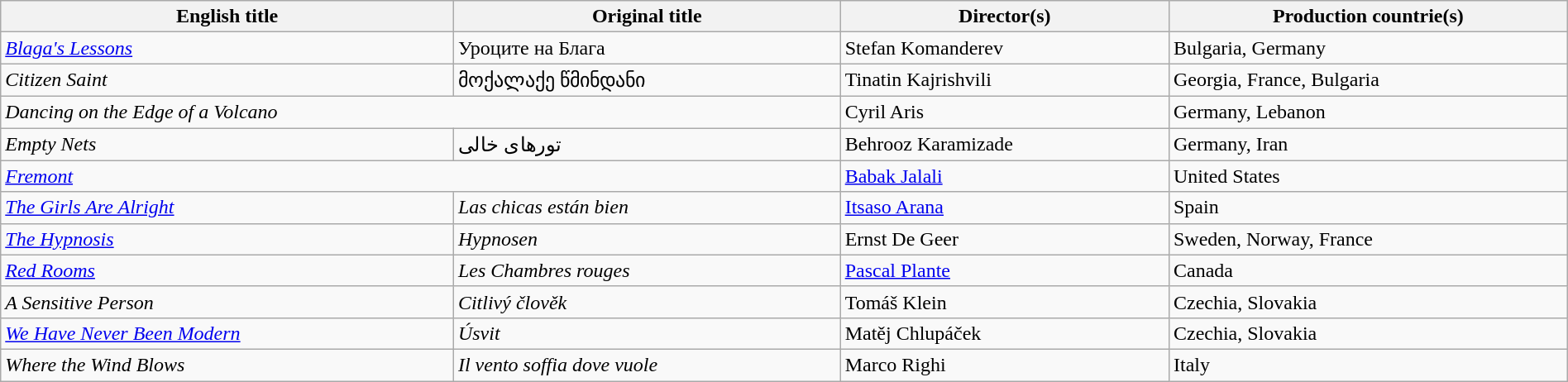<table class="sortable wikitable" style="width:100%; margin-bottom:4px" cellpadding="5">
<tr>
<th scope="col">English title</th>
<th scope="col">Original title</th>
<th scope="col">Director(s)</th>
<th scope="col">Production countrie(s)</th>
</tr>
<tr>
<td><em><a href='#'>Blaga's Lessons</a></em></td>
<td>Уроците на Блага</td>
<td>Stefan Komanderev</td>
<td>Bulgaria, Germany</td>
</tr>
<tr>
<td><em>Citizen Saint</em></td>
<td>მოქალაქე წმინდანი</td>
<td>Tinatin Kajrishvili</td>
<td>Georgia, France, Bulgaria</td>
</tr>
<tr>
<td colspan=2><em>Dancing on the Edge of a Volcano</em></td>
<td>Cyril Aris</td>
<td>Germany, Lebanon</td>
</tr>
<tr>
<td><em>Empty Nets</em></td>
<td>تورهای خالی</td>
<td>Behrooz Karamizade</td>
<td>Germany, Iran</td>
</tr>
<tr>
<td colspan=2><em><a href='#'>Fremont</a></em></td>
<td><a href='#'>Babak Jalali</a></td>
<td>United States</td>
</tr>
<tr>
<td><em><a href='#'>The Girls Are Alright</a></em></td>
<td><em>Las chicas están bien</em></td>
<td><a href='#'>Itsaso Arana</a></td>
<td>Spain</td>
</tr>
<tr>
<td><em><a href='#'>The Hypnosis</a></em></td>
<td><em>Hypnosen</em></td>
<td>Ernst De Geer</td>
<td>Sweden, Norway, France</td>
</tr>
<tr>
<td><em><a href='#'>Red Rooms</a></em></td>
<td><em>Les Chambres rouges</em></td>
<td><a href='#'>Pascal Plante</a></td>
<td>Canada</td>
</tr>
<tr>
<td><em>A Sensitive Person</em></td>
<td><em>Citlivý člověk</em></td>
<td>Tomáš Klein</td>
<td>Czechia, Slovakia</td>
</tr>
<tr>
<td><em><a href='#'>We Have Never Been Modern</a></em></td>
<td><em>Úsvit</em></td>
<td>Matěj Chlupáček</td>
<td>Czechia, Slovakia</td>
</tr>
<tr>
<td><em>Where the Wind Blows</em></td>
<td><em>Il vento soffia dove vuole</em></td>
<td>Marco Righi</td>
<td>Italy</td>
</tr>
</table>
